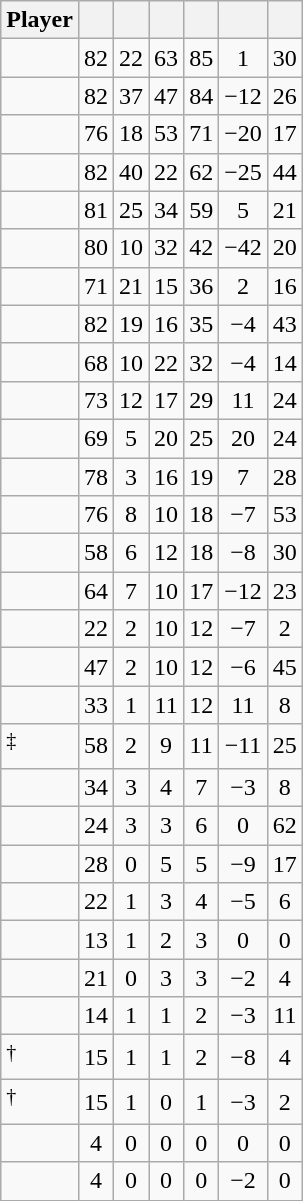<table class="wikitable sortable" style="text-align:center;">
<tr>
<th>Player</th>
<th></th>
<th></th>
<th></th>
<th></th>
<th data-sort-type="number"></th>
<th></th>
</tr>
<tr>
<td style="text-align:left;"></td>
<td>82</td>
<td>22</td>
<td>63</td>
<td>85</td>
<td>1</td>
<td>30</td>
</tr>
<tr>
<td style="text-align:left;"></td>
<td>82</td>
<td>37</td>
<td>47</td>
<td>84</td>
<td>−12</td>
<td>26</td>
</tr>
<tr>
<td style="text-align:left;"></td>
<td>76</td>
<td>18</td>
<td>53</td>
<td>71</td>
<td>−20</td>
<td>17</td>
</tr>
<tr>
<td style="text-align:left;"></td>
<td>82</td>
<td>40</td>
<td>22</td>
<td>62</td>
<td>−25</td>
<td>44</td>
</tr>
<tr>
<td style="text-align:left;"></td>
<td>81</td>
<td>25</td>
<td>34</td>
<td>59</td>
<td>5</td>
<td>21</td>
</tr>
<tr>
<td style="text-align:left;"></td>
<td>80</td>
<td>10</td>
<td>32</td>
<td>42</td>
<td>−42</td>
<td>20</td>
</tr>
<tr>
<td style="text-align:left;"></td>
<td>71</td>
<td>21</td>
<td>15</td>
<td>36</td>
<td>2</td>
<td>16</td>
</tr>
<tr>
<td style="text-align:left;"></td>
<td>82</td>
<td>19</td>
<td>16</td>
<td>35</td>
<td>−4</td>
<td>43</td>
</tr>
<tr>
<td style="text-align:left;"></td>
<td>68</td>
<td>10</td>
<td>22</td>
<td>32</td>
<td>−4</td>
<td>14</td>
</tr>
<tr>
<td style="text-align:left;"></td>
<td>73</td>
<td>12</td>
<td>17</td>
<td>29</td>
<td>11</td>
<td>24</td>
</tr>
<tr>
<td style="text-align:left;"></td>
<td>69</td>
<td>5</td>
<td>20</td>
<td>25</td>
<td>20</td>
<td>24</td>
</tr>
<tr>
<td style="text-align:left;"></td>
<td>78</td>
<td>3</td>
<td>16</td>
<td>19</td>
<td>7</td>
<td>28</td>
</tr>
<tr>
<td style="text-align:left;"></td>
<td>76</td>
<td>8</td>
<td>10</td>
<td>18</td>
<td>−7</td>
<td>53</td>
</tr>
<tr>
<td style="text-align:left;"></td>
<td>58</td>
<td>6</td>
<td>12</td>
<td>18</td>
<td>−8</td>
<td>30</td>
</tr>
<tr>
<td style="text-align:left;"></td>
<td>64</td>
<td>7</td>
<td>10</td>
<td>17</td>
<td>−12</td>
<td>23</td>
</tr>
<tr>
<td style="text-align:left;"></td>
<td>22</td>
<td>2</td>
<td>10</td>
<td>12</td>
<td>−7</td>
<td>2</td>
</tr>
<tr>
<td style="text-align:left;"></td>
<td>47</td>
<td>2</td>
<td>10</td>
<td>12</td>
<td>−6</td>
<td>45</td>
</tr>
<tr>
<td style="text-align:left;"></td>
<td>33</td>
<td>1</td>
<td>11</td>
<td>12</td>
<td>11</td>
<td>8</td>
</tr>
<tr>
<td style="text-align:left;"><sup>‡</sup></td>
<td>58</td>
<td>2</td>
<td>9</td>
<td>11</td>
<td>−11</td>
<td>25</td>
</tr>
<tr>
<td style="text-align:left;"></td>
<td>34</td>
<td>3</td>
<td>4</td>
<td>7</td>
<td>−3</td>
<td>8</td>
</tr>
<tr>
<td style="text-align:left;"></td>
<td>24</td>
<td>3</td>
<td>3</td>
<td>6</td>
<td>0</td>
<td>62</td>
</tr>
<tr>
<td style="text-align:left;"></td>
<td>28</td>
<td>0</td>
<td>5</td>
<td>5</td>
<td>−9</td>
<td>17</td>
</tr>
<tr>
<td style="text-align:left;"></td>
<td>22</td>
<td>1</td>
<td>3</td>
<td>4</td>
<td>−5</td>
<td>6</td>
</tr>
<tr>
<td style="text-align:left;"></td>
<td>13</td>
<td>1</td>
<td>2</td>
<td>3</td>
<td>0</td>
<td>0</td>
</tr>
<tr>
<td style="text-align:left;"></td>
<td>21</td>
<td>0</td>
<td>3</td>
<td>3</td>
<td>−2</td>
<td>4</td>
</tr>
<tr>
<td style="text-align:left;"></td>
<td>14</td>
<td>1</td>
<td>1</td>
<td>2</td>
<td>−3</td>
<td>11</td>
</tr>
<tr>
<td style="text-align:left;"><sup>†</sup></td>
<td>15</td>
<td>1</td>
<td>1</td>
<td>2</td>
<td>−8</td>
<td>4</td>
</tr>
<tr>
<td style="text-align:left;"><sup>†</sup></td>
<td>15</td>
<td>1</td>
<td>0</td>
<td>1</td>
<td>−3</td>
<td>2</td>
</tr>
<tr>
<td style="text-align:left;"></td>
<td>4</td>
<td>0</td>
<td>0</td>
<td>0</td>
<td>0</td>
<td>0</td>
</tr>
<tr>
<td style="text-align:left;"></td>
<td>4</td>
<td>0</td>
<td>0</td>
<td>0</td>
<td>−2</td>
<td>0</td>
</tr>
</table>
